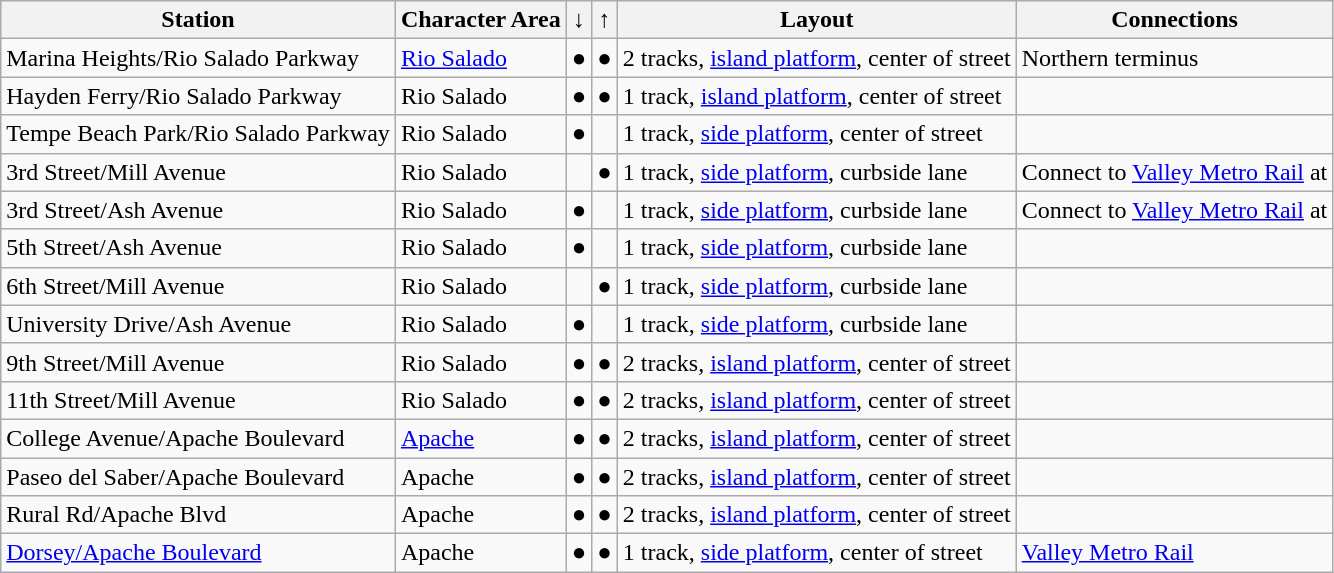<table class=wikitable>
<tr>
<th>Station</th>
<th>Character Area</th>
<th>↓</th>
<th>↑</th>
<th>Layout</th>
<th>Connections</th>
</tr>
<tr>
<td>Marina Heights/Rio Salado Parkway</td>
<td><a href='#'>Rio Salado</a></td>
<td>●</td>
<td>●</td>
<td>2 tracks, <a href='#'>island platform</a>, center of street</td>
<td>Northern terminus</td>
</tr>
<tr>
<td>Hayden Ferry/Rio Salado Parkway</td>
<td>Rio Salado</td>
<td>●</td>
<td>●</td>
<td>1 track, <a href='#'>island platform</a>, center of street</td>
<td></td>
</tr>
<tr>
<td>Tempe Beach Park/Rio Salado Parkway</td>
<td>Rio Salado</td>
<td>●</td>
<td></td>
<td>1 track, <a href='#'>side platform</a>, center of street</td>
<td></td>
</tr>
<tr>
<td>3rd Street/Mill Avenue</td>
<td>Rio Salado</td>
<td></td>
<td>●</td>
<td>1 track, <a href='#'>side platform</a>, curbside lane</td>
<td>Connect to <a href='#'>Valley Metro Rail</a> at </td>
</tr>
<tr>
<td>3rd Street/Ash Avenue</td>
<td>Rio Salado</td>
<td>●</td>
<td></td>
<td>1 track, <a href='#'>side platform</a>, curbside lane</td>
<td>Connect to <a href='#'>Valley Metro Rail</a> at </td>
</tr>
<tr>
<td>5th Street/Ash Avenue</td>
<td>Rio Salado</td>
<td>●</td>
<td></td>
<td>1 track, <a href='#'>side platform</a>, curbside lane</td>
<td></td>
</tr>
<tr>
<td>6th Street/Mill Avenue</td>
<td>Rio Salado</td>
<td></td>
<td>●</td>
<td>1 track, <a href='#'>side platform</a>, curbside lane</td>
<td></td>
</tr>
<tr>
<td>University Drive/Ash Avenue</td>
<td>Rio Salado</td>
<td>●</td>
<td></td>
<td>1 track, <a href='#'>side platform</a>, curbside lane</td>
<td></td>
</tr>
<tr>
<td>9th Street/Mill Avenue</td>
<td>Rio Salado</td>
<td>●</td>
<td>●</td>
<td>2 tracks, <a href='#'>island platform</a>, center of street</td>
<td></td>
</tr>
<tr>
<td>11th Street/Mill Avenue</td>
<td>Rio Salado</td>
<td>●</td>
<td>●</td>
<td>2 tracks, <a href='#'>island platform</a>, center of street</td>
<td></td>
</tr>
<tr>
<td>College Avenue/Apache Boulevard</td>
<td><a href='#'>Apache</a></td>
<td>●</td>
<td>●</td>
<td>2 tracks, <a href='#'>island platform</a>, center of street</td>
<td></td>
</tr>
<tr>
<td>Paseo del Saber/Apache Boulevard</td>
<td>Apache</td>
<td>●</td>
<td>●</td>
<td>2 tracks, <a href='#'>island platform</a>, center of street</td>
<td></td>
</tr>
<tr>
<td>Rural Rd/Apache Blvd</td>
<td>Apache</td>
<td>●</td>
<td>●</td>
<td>2 tracks, <a href='#'>island platform</a>, center of street</td>
<td></td>
</tr>
<tr>
<td><a href='#'>Dorsey/Apache Boulevard</a></td>
<td>Apache</td>
<td>●</td>
<td>●</td>
<td>1 track, <a href='#'>side platform</a>, center of street</td>
<td><a href='#'>Valley Metro Rail</a></td>
</tr>
</table>
